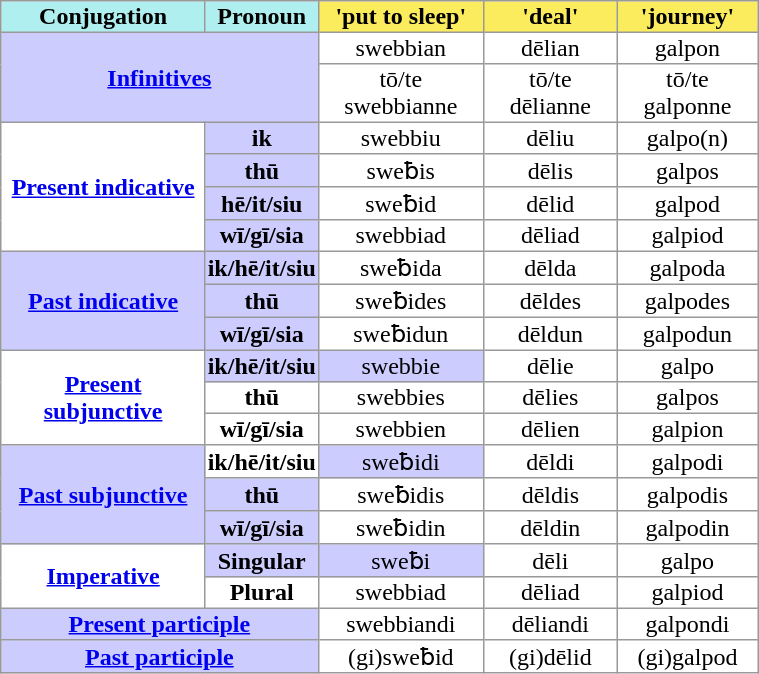<table width=40% border=1 style="text-align:center; margin:1em 1em 1em 0; border:1px #999 solid; border-collapse:collapse;">
<tr>
<th style="background:#afefef;"><strong>Conjugation</strong></th>
<th style="background:#afefef;"><strong>Pronoun</strong></th>
<th style="background:#FBEC5D;">'put to sleep'</th>
<th style="background:#FBEC5D;">'deal'</th>
<th style="background:#FBEC5D;">'journey'</th>
</tr>
<tr>
<td style="background:#CCCCFF;" rowspan="2" colspan="2"><strong><a href='#'>Infinitives</a></strong></td>
<td>swebbian</td>
<td>dēlian</td>
<td>galpon</td>
</tr>
<tr>
<td>tō/te swebbianne</td>
<td>tō/te dēlianne</td>
<td>tō/te galponne</td>
</tr>
<tr>
<td rowspan="4"><strong><a href='#'>Present indicative</a></strong></td>
<td style="background:#CCCCFF;"><strong>ik</strong></td>
<td>swebbiu</td>
<td>dēliu</td>
<td>galpo(n)</td>
</tr>
<tr>
<td style="background:#CCCCFF;"><strong>thū</strong></td>
<td>sweƀis</td>
<td>dēlis</td>
<td>galpos</td>
</tr>
<tr>
<td style="background:#CCCCFF;"><strong>hē/it/siu</strong></td>
<td>sweƀid</td>
<td>dēlid</td>
<td>galpod</td>
</tr>
<tr>
<td style="background:#CCCCFF;"><strong>wī/gī/sia</strong></td>
<td>swebbiad</td>
<td>dēliad</td>
<td>galpiod</td>
</tr>
<tr>
<td rowspan="3" style="background:#CCCCFF;"><strong><a href='#'>Past indicative</a></strong></td>
<td style="background:#CCCCFF;"><strong>ik/hē/it/siu</strong></td>
<td>sweƀida</td>
<td>dēlda</td>
<td>galpoda</td>
</tr>
<tr>
<td style="background:#CCCCFF;"><strong>thū</strong></td>
<td>sweƀides</td>
<td>dēldes</td>
<td>galpodes</td>
</tr>
<tr>
<td style="background:#CCCCFF;"><strong>wī/gī/sia</strong></td>
<td>sweƀidun</td>
<td>dēldun</td>
<td>galpodun</td>
</tr>
<tr>
<td rowspan="3"><strong><a href='#'>Present subjunctive</a></strong></td>
<td style="background:#CCCCFF;"><strong>ik/hē/it/siu</strong></td>
<td style="background:#CCCCFF;">swebbie</td>
<td>dēlie</td>
<td>galpo</td>
</tr>
<tr>
<td><strong>thū</strong></td>
<td>swebbies</td>
<td>dēlies</td>
<td>galpos</td>
</tr>
<tr>
<td><strong>wī/gī/sia</strong></td>
<td>swebbien</td>
<td>dēlien</td>
<td>galpion</td>
</tr>
<tr>
<td rowspan="3" style="background:#CCCCFF;"><strong><a href='#'>Past subjunctive</a></strong></td>
<td><strong>ik/hē/it/siu</strong></td>
<td style="background:#CCCCFF;">sweƀidi</td>
<td>dēldi</td>
<td>galpodi</td>
</tr>
<tr>
<td style="background:#CCCCFF;"><strong>thū</strong></td>
<td>sweƀidis</td>
<td>dēldis</td>
<td>galpodis</td>
</tr>
<tr>
<td style="background:#CCCCFF;"><strong>wī/gī/sia</strong></td>
<td>sweƀidin</td>
<td>dēldin</td>
<td>galpodin</td>
</tr>
<tr>
<td rowspan="2"><strong><a href='#'>Imperative</a></strong></td>
<td style="background:#CCCCFF;"><strong>Singular</strong></td>
<td style="background:#CCCCFF;">sweƀi</td>
<td>dēli</td>
<td>galpo</td>
</tr>
<tr>
<td><strong>Plural</strong></td>
<td>swebbiad</td>
<td>dēliad</td>
<td>galpiod</td>
</tr>
<tr>
<td style="background:#CCCCFF;" colspan="2"><strong><a href='#'>Present participle</a></strong></td>
<td>swebbiandi</td>
<td>dēliandi</td>
<td>galpondi</td>
</tr>
<tr>
<td style="background:#CCCCFF;" colspan="2"><strong><a href='#'>Past participle</a></strong></td>
<td>(gi)sweƀid</td>
<td>(gi)dēlid</td>
<td>(gi)galpod</td>
</tr>
</table>
